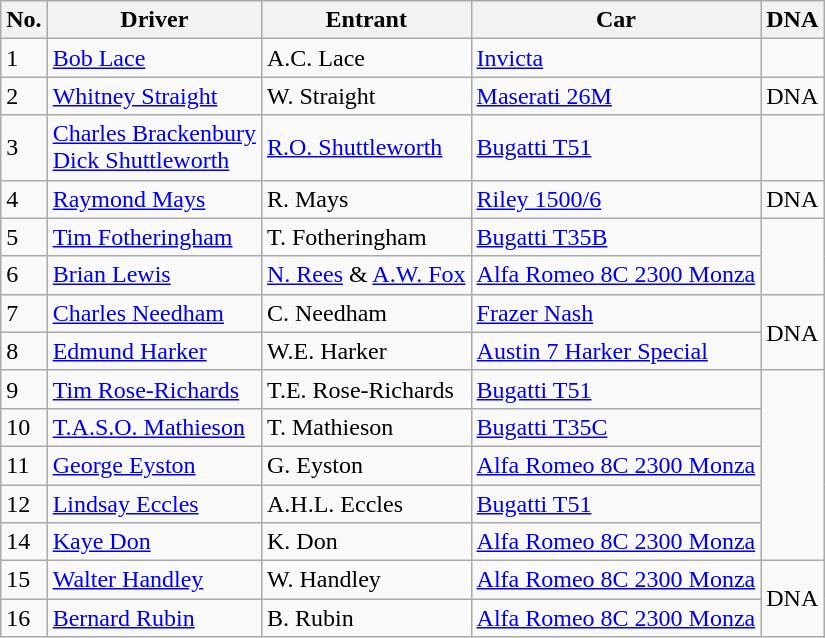<table class="wikitable sortable">
<tr>
<th>No.</th>
<th>Driver</th>
<th>Entrant</th>
<th>Car</th>
<th>DNA</th>
</tr>
<tr>
<td>1</td>
<td> <a href='#'>Bob Lace</a></td>
<td>A.C. Lace</td>
<td><a href='#'>Invicta</a></td>
<td></td>
</tr>
<tr>
<td>2</td>
<td> <a href='#'>Whitney Straight</a></td>
<td>W. Straight</td>
<td><a href='#'>Maserati 26M</a></td>
<td>DNA</td>
</tr>
<tr>
<td>3</td>
<td> <a href='#'>Charles Brackenbury</a><br> <a href='#'>Dick Shuttleworth</a></td>
<td><a href='#'>R.O. Shuttleworth</a></td>
<td><a href='#'>Bugatti T51</a></td>
<td></td>
</tr>
<tr>
<td>4</td>
<td> <a href='#'>Raymond Mays</a></td>
<td>R. Mays</td>
<td><a href='#'>Riley 1500/6</a></td>
<td>DNA</td>
</tr>
<tr>
<td>5</td>
<td><a href='#'>Tim Fotheringham</a></td>
<td>T. Fotheringham</td>
<td><a href='#'>Bugatti T35B</a></td>
<td rowspan="2"></td>
</tr>
<tr>
<td>6</td>
<td> <a href='#'>Brian Lewis</a></td>
<td><a href='#'>N. Rees</a> & <a href='#'>A.W. Fox</a></td>
<td><a href='#'>Alfa Romeo 8C 2300 Monza</a></td>
</tr>
<tr>
<td>7</td>
<td><a href='#'>Charles Needham</a></td>
<td>C. Needham</td>
<td><a href='#'>Frazer Nash</a></td>
<td rowspan="2">DNA</td>
</tr>
<tr>
<td>8</td>
<td> <a href='#'>Edmund Harker</a></td>
<td>W.E. Harker</td>
<td><a href='#'>Austin 7 Harker Special</a></td>
</tr>
<tr>
<td>9</td>
<td> <a href='#'>Tim Rose-Richards</a></td>
<td>T.E. Rose-Richards</td>
<td><a href='#'>Bugatti T51</a></td>
<td rowspan="5"></td>
</tr>
<tr>
<td>10</td>
<td> <a href='#'>T.A.S.O. Mathieson</a></td>
<td>T. Mathieson</td>
<td><a href='#'>Bugatti T35C</a></td>
</tr>
<tr>
<td>11</td>
<td> <a href='#'>George Eyston</a></td>
<td>G. Eyston</td>
<td><a href='#'>Alfa Romeo 8C 2300 Monza</a></td>
</tr>
<tr>
<td>12</td>
<td> <a href='#'>Lindsay Eccles</a></td>
<td>A.H.L. Eccles</td>
<td><a href='#'>Bugatti T51</a></td>
</tr>
<tr>
<td>14</td>
<td> <a href='#'>Kaye Don</a></td>
<td>K. Don</td>
<td><a href='#'>Alfa Romeo 8C 2300 Monza</a></td>
</tr>
<tr>
<td>15</td>
<td> <a href='#'>Walter Handley</a></td>
<td>W. Handley</td>
<td><a href='#'>Alfa Romeo 8C 2300 Monza</a></td>
<td rowspan="2">DNA</td>
</tr>
<tr>
<td>16</td>
<td> <a href='#'>Bernard Rubin</a></td>
<td>B. Rubin</td>
<td><a href='#'>Alfa Romeo 8C 2300 Monza</a></td>
</tr>
</table>
